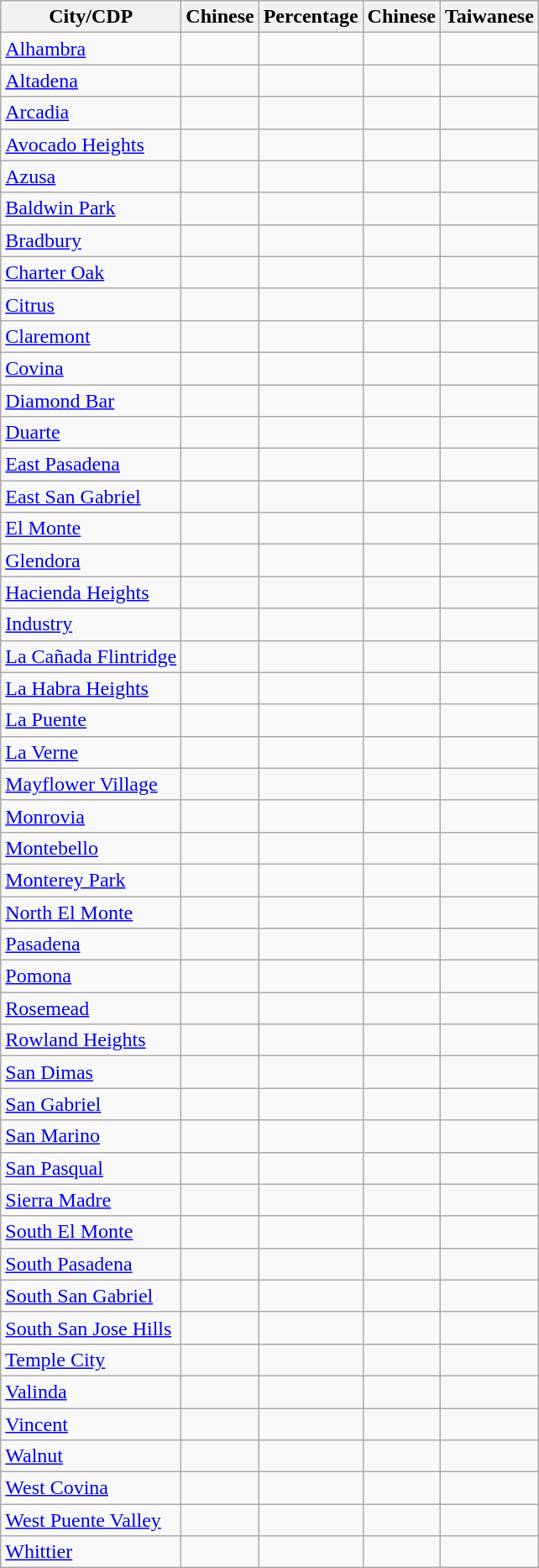<table class="wikitable sortable">
<tr>
<th>City/CDP</th>
<th data-sort-type="number">Chinese<br></th>
<th data-sort-type="number">Percentage<br></th>
<th data-sort-type="number">Chinese<br></th>
<th data-sort-type="number">Taiwanese<br></th>
</tr>
<tr>
<td><a href='#'>Alhambra</a></td>
<td align=right></td>
<td align=right></td>
<td align=right></td>
<td align=right></td>
</tr>
<tr>
<td><a href='#'>Altadena</a></td>
<td align=right></td>
<td align=right></td>
<td align=right></td>
<td align=right></td>
</tr>
<tr>
<td><a href='#'>Arcadia</a></td>
<td align=right></td>
<td align=right></td>
<td align=right></td>
<td align=right></td>
</tr>
<tr>
<td><a href='#'>Avocado Heights</a></td>
<td align=right></td>
<td align=right></td>
<td align=right></td>
<td align=right></td>
</tr>
<tr>
<td><a href='#'>Azusa</a></td>
<td align=right></td>
<td align=right></td>
<td align=right></td>
<td align=right></td>
</tr>
<tr>
<td><a href='#'>Baldwin Park</a></td>
<td align=right></td>
<td align=right></td>
<td align=right></td>
<td align=right></td>
</tr>
<tr>
<td><a href='#'>Bradbury</a></td>
<td align=right></td>
<td align=right></td>
<td align=right></td>
<td align=right></td>
</tr>
<tr>
<td><a href='#'>Charter Oak</a></td>
<td align=right></td>
<td align=right></td>
<td align=right></td>
<td align=right></td>
</tr>
<tr>
<td><a href='#'>Citrus</a></td>
<td align=right></td>
<td align=right></td>
<td align=right></td>
<td align=right></td>
</tr>
<tr>
<td><a href='#'>Claremont</a></td>
<td align=right></td>
<td align=right></td>
<td align=right></td>
<td align=right></td>
</tr>
<tr>
<td><a href='#'>Covina</a></td>
<td align=right></td>
<td align=right></td>
<td align=right></td>
<td align=right></td>
</tr>
<tr>
<td><a href='#'>Diamond Bar</a></td>
<td align=right></td>
<td align=right></td>
<td align=right></td>
<td align=right></td>
</tr>
<tr>
<td><a href='#'>Duarte</a></td>
<td align=right></td>
<td align=right></td>
<td align=right></td>
<td align=right></td>
</tr>
<tr>
<td><a href='#'>East Pasadena</a></td>
<td align=right></td>
<td align=right></td>
<td align=right></td>
<td align=right></td>
</tr>
<tr>
<td><a href='#'>East San Gabriel</a></td>
<td align=right></td>
<td align=right></td>
<td align=right></td>
<td align=right></td>
</tr>
<tr>
<td><a href='#'>El Monte</a></td>
<td align=right></td>
<td align=right></td>
<td align=right></td>
<td align=right></td>
</tr>
<tr>
<td><a href='#'>Glendora</a></td>
<td align=right></td>
<td align=right></td>
<td align=right></td>
<td align=right></td>
</tr>
<tr>
<td><a href='#'>Hacienda Heights</a></td>
<td align=right></td>
<td align=right></td>
<td align=right></td>
<td align=right></td>
</tr>
<tr>
<td><a href='#'>Industry</a></td>
<td align=right></td>
<td align=right></td>
<td align=right></td>
<td align=right></td>
</tr>
<tr>
<td><a href='#'>La Cañada Flintridge</a></td>
<td align=right></td>
<td align=right></td>
<td align=right></td>
<td align=right></td>
</tr>
<tr>
<td><a href='#'>La Habra Heights</a></td>
<td align=right></td>
<td align=right></td>
<td align=right></td>
<td align=right></td>
</tr>
<tr>
<td><a href='#'>La Puente</a></td>
<td align=right></td>
<td align=right></td>
<td align=right></td>
<td align=right></td>
</tr>
<tr>
<td><a href='#'>La Verne</a></td>
<td align=right></td>
<td align=right></td>
<td align=right></td>
<td align=right></td>
</tr>
<tr>
<td><a href='#'>Mayflower Village</a></td>
<td align=right></td>
<td align=right></td>
<td align=right></td>
<td align=right></td>
</tr>
<tr>
<td><a href='#'>Monrovia</a></td>
<td align=right></td>
<td align=right></td>
<td align=right></td>
<td align=right></td>
</tr>
<tr>
<td><a href='#'>Montebello</a></td>
<td align=right></td>
<td align=right></td>
<td align=right></td>
<td align=right></td>
</tr>
<tr>
<td><a href='#'>Monterey Park</a></td>
<td align=right></td>
<td align=right></td>
<td align=right></td>
<td align=right></td>
</tr>
<tr>
<td><a href='#'>North El Monte</a></td>
<td align=right></td>
<td align=right></td>
<td align=right></td>
<td align=right></td>
</tr>
<tr>
<td><a href='#'>Pasadena</a></td>
<td align=right></td>
<td align=right></td>
<td align=right></td>
<td align=right></td>
</tr>
<tr>
<td><a href='#'>Pomona</a></td>
<td align=right></td>
<td align=right></td>
<td align=right></td>
<td align=right></td>
</tr>
<tr>
<td><a href='#'>Rosemead</a></td>
<td align=right></td>
<td align=right></td>
<td align=right></td>
<td align=right></td>
</tr>
<tr>
<td><a href='#'>Rowland Heights</a></td>
<td align=right></td>
<td align=right></td>
<td align=right></td>
<td align=right></td>
</tr>
<tr>
<td><a href='#'>San Dimas</a></td>
<td align=right></td>
<td align=right></td>
<td align=right></td>
<td align=right></td>
</tr>
<tr>
<td><a href='#'>San Gabriel</a></td>
<td align=right></td>
<td align=right></td>
<td align=right></td>
<td align=right></td>
</tr>
<tr>
<td><a href='#'>San Marino</a></td>
<td align=right></td>
<td align=right></td>
<td align=right></td>
<td align=right></td>
</tr>
<tr>
<td><a href='#'>San Pasqual</a></td>
<td align=right></td>
<td align=right></td>
<td align=right></td>
<td align=right></td>
</tr>
<tr>
<td><a href='#'>Sierra Madre</a></td>
<td align=right></td>
<td align=right></td>
<td align=right></td>
<td align=right></td>
</tr>
<tr>
<td><a href='#'>South El Monte</a></td>
<td align=right></td>
<td align=right></td>
<td align=right></td>
<td align=right></td>
</tr>
<tr>
<td><a href='#'>South Pasadena</a></td>
<td align=right></td>
<td align=right></td>
<td align=right></td>
<td align=right></td>
</tr>
<tr>
<td><a href='#'>South San Gabriel</a></td>
<td align=right></td>
<td align=right></td>
<td align=right></td>
<td align=right></td>
</tr>
<tr>
<td><a href='#'>South San Jose Hills</a></td>
<td align=right></td>
<td align=right></td>
<td align=right></td>
<td align=right></td>
</tr>
<tr>
<td><a href='#'>Temple City</a></td>
<td align=right></td>
<td align=right></td>
<td align=right></td>
<td align=right></td>
</tr>
<tr>
<td><a href='#'>Valinda</a></td>
<td align=right></td>
<td align=right></td>
<td align=right></td>
<td align=right></td>
</tr>
<tr>
<td><a href='#'>Vincent</a></td>
<td align=right></td>
<td align=right></td>
<td align=right></td>
<td align=right></td>
</tr>
<tr>
<td><a href='#'>Walnut</a></td>
<td align=right></td>
<td align=right></td>
<td align=right></td>
<td align=right></td>
</tr>
<tr>
<td><a href='#'>West Covina</a></td>
<td align=right></td>
<td align=right></td>
<td align=right></td>
<td align=right></td>
</tr>
<tr>
<td><a href='#'>West Puente Valley</a></td>
<td align=right></td>
<td align=right></td>
<td align=right></td>
<td align=right></td>
</tr>
<tr>
<td><a href='#'>Whittier</a></td>
<td align=right></td>
<td align=right></td>
<td align=right></td>
<td align=right></td>
</tr>
</table>
